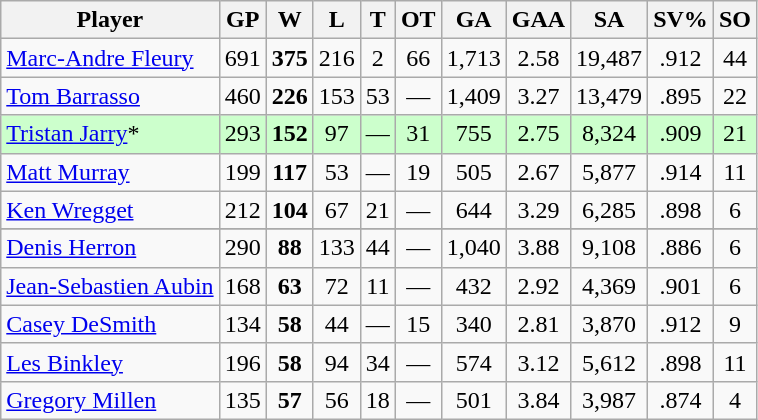<table class="wikitable" style="text-align:center;">
<tr>
<th>Player</th>
<th>GP</th>
<th>W</th>
<th>L</th>
<th>T</th>
<th>OT</th>
<th>GA</th>
<th>GAA</th>
<th>SA</th>
<th>SV%</th>
<th>SO</th>
</tr>
<tr>
<td style="text-align:left;"><a href='#'>Marc-Andre Fleury</a></td>
<td>691</td>
<td><strong>375</strong></td>
<td>216</td>
<td>2</td>
<td>66</td>
<td>1,713</td>
<td>2.58</td>
<td>19,487</td>
<td>.912</td>
<td>44</td>
</tr>
<tr>
<td style="text-align:left;"><a href='#'>Tom Barrasso</a></td>
<td>460</td>
<td><strong>226</strong></td>
<td>153</td>
<td>53</td>
<td>—</td>
<td>1,409</td>
<td>3.27</td>
<td>13,479</td>
<td>.895</td>
<td>22</td>
</tr>
<tr style="background:#cfc;">
<td style="text-align:left;"><a href='#'>Tristan Jarry</a>*</td>
<td>293</td>
<td><strong>152</strong></td>
<td>97</td>
<td>—</td>
<td>31</td>
<td>755</td>
<td>2.75</td>
<td>8,324</td>
<td>.909</td>
<td>21</td>
</tr>
<tr>
<td style="text-align:left;"><a href='#'>Matt Murray</a></td>
<td>199</td>
<td><strong>117</strong></td>
<td>53</td>
<td>—</td>
<td>19</td>
<td>505</td>
<td>2.67</td>
<td>5,877</td>
<td>.914</td>
<td>11</td>
</tr>
<tr>
<td style="text-align:left;"><a href='#'>Ken Wregget</a></td>
<td>212</td>
<td><strong>104</strong></td>
<td>67</td>
<td>21</td>
<td>—</td>
<td>644</td>
<td>3.29</td>
<td>6,285</td>
<td>.898</td>
<td>6</td>
</tr>
<tr>
</tr>
<tr>
<td style="text-align:left;"><a href='#'>Denis Herron</a></td>
<td>290</td>
<td><strong>88</strong></td>
<td>133</td>
<td>44</td>
<td>—</td>
<td>1,040</td>
<td>3.88</td>
<td>9,108</td>
<td>.886</td>
<td>6</td>
</tr>
<tr>
<td style="text-align:left;"><a href='#'>Jean-Sebastien Aubin</a></td>
<td>168</td>
<td><strong>63</strong></td>
<td>72</td>
<td>11</td>
<td>—</td>
<td>432</td>
<td>2.92</td>
<td>4,369</td>
<td>.901</td>
<td>6</td>
</tr>
<tr>
<td style="text-align:left;"><a href='#'>Casey DeSmith</a></td>
<td>134</td>
<td><strong>58</strong></td>
<td>44</td>
<td>—</td>
<td>15</td>
<td>340</td>
<td>2.81</td>
<td>3,870</td>
<td>.912</td>
<td>9</td>
</tr>
<tr>
<td style="text-align:left;"><a href='#'>Les Binkley</a></td>
<td>196</td>
<td><strong>58</strong></td>
<td>94</td>
<td>34</td>
<td>—</td>
<td>574</td>
<td>3.12</td>
<td>5,612</td>
<td>.898</td>
<td>11</td>
</tr>
<tr>
<td style="text-align:left;"><a href='#'>Gregory Millen</a></td>
<td>135</td>
<td><strong>57</strong></td>
<td>56</td>
<td>18</td>
<td>—</td>
<td>501</td>
<td>3.84</td>
<td>3,987</td>
<td>.874</td>
<td>4</td>
</tr>
</table>
